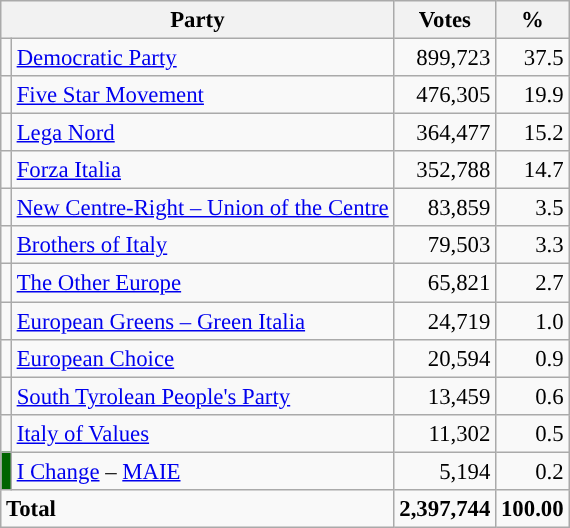<table class="wikitable" style="font-size:95%">
<tr>
<th colspan=2>Party</th>
<th>Votes</th>
<th>%</th>
</tr>
<tr>
<td></td>
<td><a href='#'>Democratic Party</a></td>
<td align=right>899,723</td>
<td align=right>37.5</td>
</tr>
<tr>
<td></td>
<td><a href='#'>Five Star Movement</a></td>
<td align=right>476,305</td>
<td align=right>19.9</td>
</tr>
<tr>
<td></td>
<td><a href='#'>Lega Nord</a></td>
<td align=right>364,477</td>
<td align=right>15.2</td>
</tr>
<tr>
<td></td>
<td><a href='#'>Forza Italia</a></td>
<td align=right>352,788</td>
<td align=right>14.7</td>
</tr>
<tr>
<td></td>
<td><a href='#'>New Centre-Right – Union of the Centre</a></td>
<td align=right>83,859</td>
<td align=right>3.5</td>
</tr>
<tr>
<td></td>
<td><a href='#'>Brothers of Italy</a></td>
<td align=right>79,503</td>
<td align=right>3.3</td>
</tr>
<tr>
<td></td>
<td><a href='#'>The Other Europe</a></td>
<td align=right>65,821</td>
<td align=right>2.7</td>
</tr>
<tr>
<td></td>
<td><a href='#'>European Greens – Green Italia</a></td>
<td align=right>24,719</td>
<td align=right>1.0</td>
</tr>
<tr>
<td></td>
<td><a href='#'>European Choice</a></td>
<td align=right>20,594</td>
<td align=right>0.9</td>
</tr>
<tr>
<td></td>
<td><a href='#'>South Tyrolean People's Party</a></td>
<td align=right>13,459</td>
<td align=right>0.6</td>
</tr>
<tr>
<td></td>
<td><a href='#'>Italy of Values</a></td>
<td align=right>11,302</td>
<td align=right>0.5</td>
</tr>
<tr>
<td bgcolor="darkgreen"></td>
<td><a href='#'>I Change</a> – <a href='#'>MAIE</a></td>
<td align=right>5,194</td>
<td align=right>0.2</td>
</tr>
<tr>
<td colspan=2><strong>Total</strong></td>
<td><strong>2,397,744</strong></td>
<td><strong>100.00</strong></td>
</tr>
</table>
